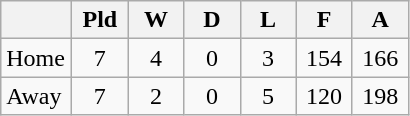<table class="wikitable" border="1">
<tr>
<th width=40></th>
<th width=30>Pld</th>
<th width=30>W</th>
<th width=30>D</th>
<th width=30>L</th>
<th width=30>F</th>
<th width=30>A</th>
</tr>
<tr>
<td>Home</td>
<td align=center>7</td>
<td align=center>4</td>
<td align=center>0</td>
<td align=center>3</td>
<td align=center>154</td>
<td align=center>166</td>
</tr>
<tr>
<td>Away</td>
<td align=center>7</td>
<td align=center>2</td>
<td align=center>0</td>
<td align=center>5</td>
<td align=center>120</td>
<td align=center>198</td>
</tr>
</table>
